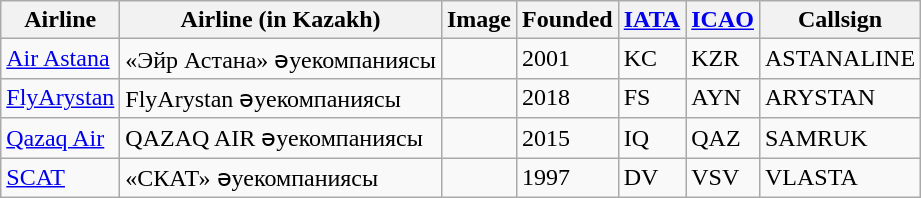<table class="wikitable sortable">
<tr valign="middle">
<th>Airline</th>
<th>Airline (in Kazakh)</th>
<th>Image</th>
<th>Founded</th>
<th><a href='#'>IATA</a></th>
<th><a href='#'>ICAO</a></th>
<th>Callsign</th>
</tr>
<tr>
<td><a href='#'>Air Astana</a></td>
<td>«Эйр Астана» әуекомпаниясы</td>
<td></td>
<td>2001</td>
<td>KC</td>
<td>KZR</td>
<td>ASTANALINE</td>
</tr>
<tr>
<td><a href='#'>FlyArystan</a></td>
<td>FlyArystan әуекомпаниясы</td>
<td></td>
<td>2018</td>
<td>FS</td>
<td>AYN</td>
<td>ARYSTAN</td>
</tr>
<tr>
<td><a href='#'>Qazaq Air</a></td>
<td>QAZAQ AIR әуекомпаниясы</td>
<td></td>
<td>2015</td>
<td>IQ</td>
<td>QAZ</td>
<td>SAMRUK</td>
</tr>
<tr>
<td><a href='#'>SCAT</a></td>
<td>«СКАТ» әуекомпаниясы</td>
<td></td>
<td>1997</td>
<td>DV</td>
<td>VSV</td>
<td>VLASTA</td>
</tr>
</table>
